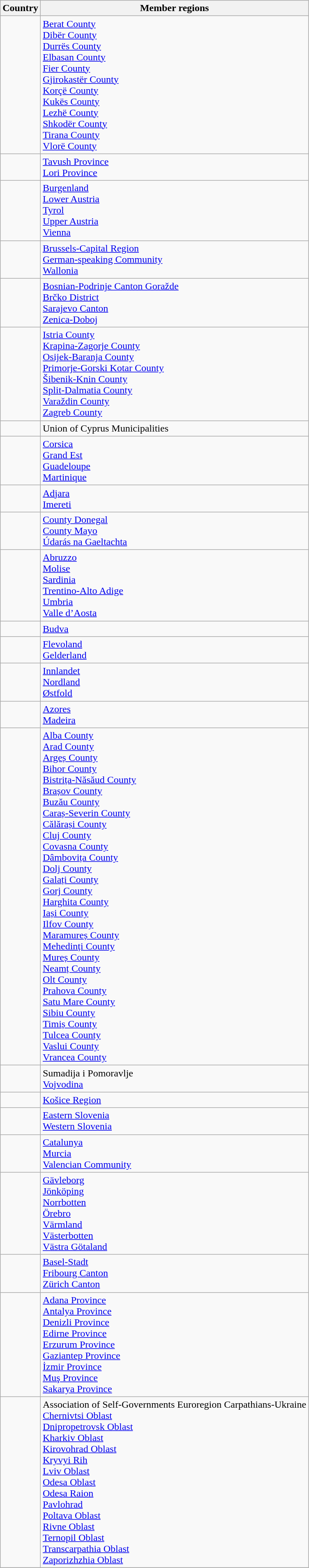<table class="wikitable">
<tr>
<th>Country</th>
<th>Member regions</th>
</tr>
<tr>
<td></td>
<td><a href='#'>Berat County</a><br><a href='#'>Dibër County</a><br><a href='#'>Durrës County</a><br><a href='#'>Elbasan County</a><br><a href='#'>Fier County</a><br><a href='#'>Gjirokastër County</a><br><a href='#'>Korçë County</a><br><a href='#'>Kukës County</a><br><a href='#'>Lezhë County</a><br><a href='#'>Shkodër County</a><br><a href='#'>Tirana County</a><br><a href='#'>Vlorë County</a></td>
</tr>
<tr>
<td></td>
<td><a href='#'>Tavush Province</a><br><a href='#'>Lori Province</a></td>
</tr>
<tr>
<td></td>
<td><a href='#'>Burgenland</a><br><a href='#'>Lower Austria</a><br><a href='#'>Tyrol</a><br><a href='#'>Upper Austria</a><br><a href='#'>Vienna</a></td>
</tr>
<tr>
<td></td>
<td><a href='#'>Brussels-Capital Region</a><br><a href='#'>German-speaking Community</a><br><a href='#'>Wallonia</a></td>
</tr>
<tr>
<td></td>
<td><a href='#'>Bosnian-Podrinje Canton Goražde</a><br><a href='#'>Brčko District</a><br><a href='#'>Sarajevo Canton</a><br><a href='#'>Zenica-Doboj</a></td>
</tr>
<tr>
<td></td>
<td><a href='#'>Istria County</a><br><a href='#'>Krapina-Zagorje County</a><br><a href='#'>Osijek-Baranja County</a><br><a href='#'>Primorje-Gorski Kotar County</a><br><a href='#'>Šibenik-Knin County</a><br><a href='#'>Split-Dalmatia County</a><br><a href='#'>Varaždin County</a><br><a href='#'>Zagreb County</a></td>
</tr>
<tr>
<td></td>
<td>Union of Cyprus Municipalities</td>
</tr>
<tr>
<td></td>
<td><a href='#'>Corsica</a><br><a href='#'>Grand Est</a><br><a href='#'>Guadeloupe</a><br><a href='#'>Martinique</a></td>
</tr>
<tr>
<td></td>
<td><a href='#'>Adjara</a><br><a href='#'>Imereti</a></td>
</tr>
<tr>
<td></td>
<td><a href='#'>County Donegal</a><br><a href='#'>County Mayo</a><br><a href='#'>Údarás na Gaeltachta</a></td>
</tr>
<tr>
<td></td>
<td><a href='#'>Abruzzo</a><br><a href='#'>Molise</a><br><a href='#'>Sardinia</a><br><a href='#'>Trentino-Alto Adige</a><br><a href='#'>Umbria</a><br><a href='#'>Valle d’Aosta</a></td>
</tr>
<tr>
<td></td>
<td><a href='#'>Budva</a></td>
</tr>
<tr>
<td></td>
<td><a href='#'>Flevoland</a><br><a href='#'>Gelderland</a></td>
</tr>
<tr>
<td></td>
<td><a href='#'>Innlandet</a><br><a href='#'>Nordland</a><br><a href='#'>Østfold</a></td>
</tr>
<tr>
<td></td>
<td><a href='#'>Azores</a><br><a href='#'>Madeira</a></td>
</tr>
<tr>
<td></td>
<td><a href='#'>Alba County</a><br><a href='#'>Arad County</a><br><a href='#'>Argeș County</a><br><a href='#'>Bihor County</a><br><a href='#'>Bistrița-Năsăud County</a><br><a href='#'>Brașov County</a><br><a href='#'>Buzău County</a><br><a href='#'>Caraș-Severin County</a><br><a href='#'>Călărași County</a><br><a href='#'>Cluj County</a><br><a href='#'>Covasna County</a><br><a href='#'>Dâmbovița County</a><br><a href='#'>Dolj County</a><br><a href='#'>Galați County</a><br><a href='#'>Gorj County</a><br><a href='#'>Harghita County</a><br><a href='#'>Iași County</a><br><a href='#'>Ilfov County</a><br><a href='#'>Maramureș County</a><br><a href='#'>Mehedinți County</a><br><a href='#'>Mureș County</a><br><a href='#'>Neamț County</a><br><a href='#'>Olt County</a><br><a href='#'>Prahova County</a><br><a href='#'>Satu Mare County</a><br><a href='#'>Sibiu County</a><br><a href='#'>Timiș County</a><br><a href='#'>Tulcea County</a><br><a href='#'>Vaslui County</a><br><a href='#'>Vrancea County</a></td>
</tr>
<tr>
<td></td>
<td>Sumadija i Pomoravlje<br><a href='#'>Vojvodina</a></td>
</tr>
<tr>
<td></td>
<td><a href='#'>Košice Region</a></td>
</tr>
<tr>
<td></td>
<td><a href='#'>Eastern Slovenia</a><br><a href='#'>Western Slovenia</a></td>
</tr>
<tr>
<td></td>
<td><a href='#'>Catalunya</a><br><a href='#'>Murcia</a><br><a href='#'>Valencian Community</a></td>
</tr>
<tr>
<td></td>
<td><a href='#'>Gävleborg</a><br><a href='#'>Jönköping</a><br><a href='#'>Norrbotten</a><br><a href='#'>Örebro</a><br><a href='#'>Värmland</a><br><a href='#'>Västerbotten</a><br><a href='#'>Västra Götaland</a></td>
</tr>
<tr>
<td></td>
<td><a href='#'>Basel-Stadt</a><br><a href='#'>Fribourg Canton</a><br><a href='#'>Zürich Canton</a></td>
</tr>
<tr>
<td></td>
<td><a href='#'>Adana Province</a><br><a href='#'>Antalya Province</a><br><a href='#'>Denizli Province</a><br><a href='#'>Edirne Province</a><br><a href='#'>Erzurum Province</a><br><a href='#'>Gaziantep Province</a><br><a href='#'>İzmir Province</a><br><a href='#'>Muş Province</a><br><a href='#'>Sakarya Province</a></td>
</tr>
<tr>
<td></td>
<td>Association of Self-Governments Euroregion Carpathians-Ukraine<br><a href='#'>Chernivtsi Oblast</a><br><a href='#'>Dnipropetrovsk Oblast</a><br><a href='#'>Kharkiv Oblast</a><br><a href='#'>Kirovohrad Oblast</a><br><a href='#'>Kryvyi Rih</a><br><a href='#'>Lviv Oblast</a><br><a href='#'>Odesa Oblast</a><br><a href='#'>Odesa Raion</a><br><a href='#'>Pavlohrad</a><br><a href='#'>Poltava Oblast</a><br><a href='#'>Rivne Oblast</a><br><a href='#'>Ternopil Oblast</a><br><a href='#'>Transcarpathia Oblast</a><br><a href='#'>Zaporizhzhia Oblast</a></td>
</tr>
<tr>
</tr>
</table>
